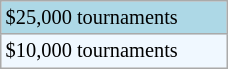<table class="wikitable"  style="font-size:85%; width:12%;">
<tr style="background:lightblue;">
<td>$25,000 tournaments</td>
</tr>
<tr style="background:#f0f8ff;">
<td>$10,000 tournaments</td>
</tr>
</table>
